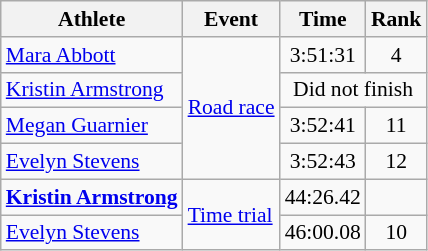<table class=wikitable style=font-size:90%;text-align:center>
<tr>
<th>Athlete</th>
<th>Event</th>
<th>Time</th>
<th>Rank</th>
</tr>
<tr>
<td align=left><a href='#'>Mara Abbott</a></td>
<td align=left rowspan=4><a href='#'>Road race</a></td>
<td>3:51:31</td>
<td>4</td>
</tr>
<tr>
<td align=left><a href='#'>Kristin Armstrong</a></td>
<td colspan=2>Did not finish</td>
</tr>
<tr>
<td align=left><a href='#'>Megan Guarnier</a></td>
<td>3:52:41</td>
<td>11</td>
</tr>
<tr>
<td align=left><a href='#'>Evelyn Stevens</a></td>
<td>3:52:43</td>
<td>12</td>
</tr>
<tr>
<td align=left><strong><a href='#'>Kristin Armstrong</a></strong></td>
<td align=left rowspan=2><a href='#'>Time trial</a></td>
<td>44:26.42</td>
<td></td>
</tr>
<tr>
<td align=left><a href='#'>Evelyn Stevens</a></td>
<td>46:00.08</td>
<td>10</td>
</tr>
</table>
